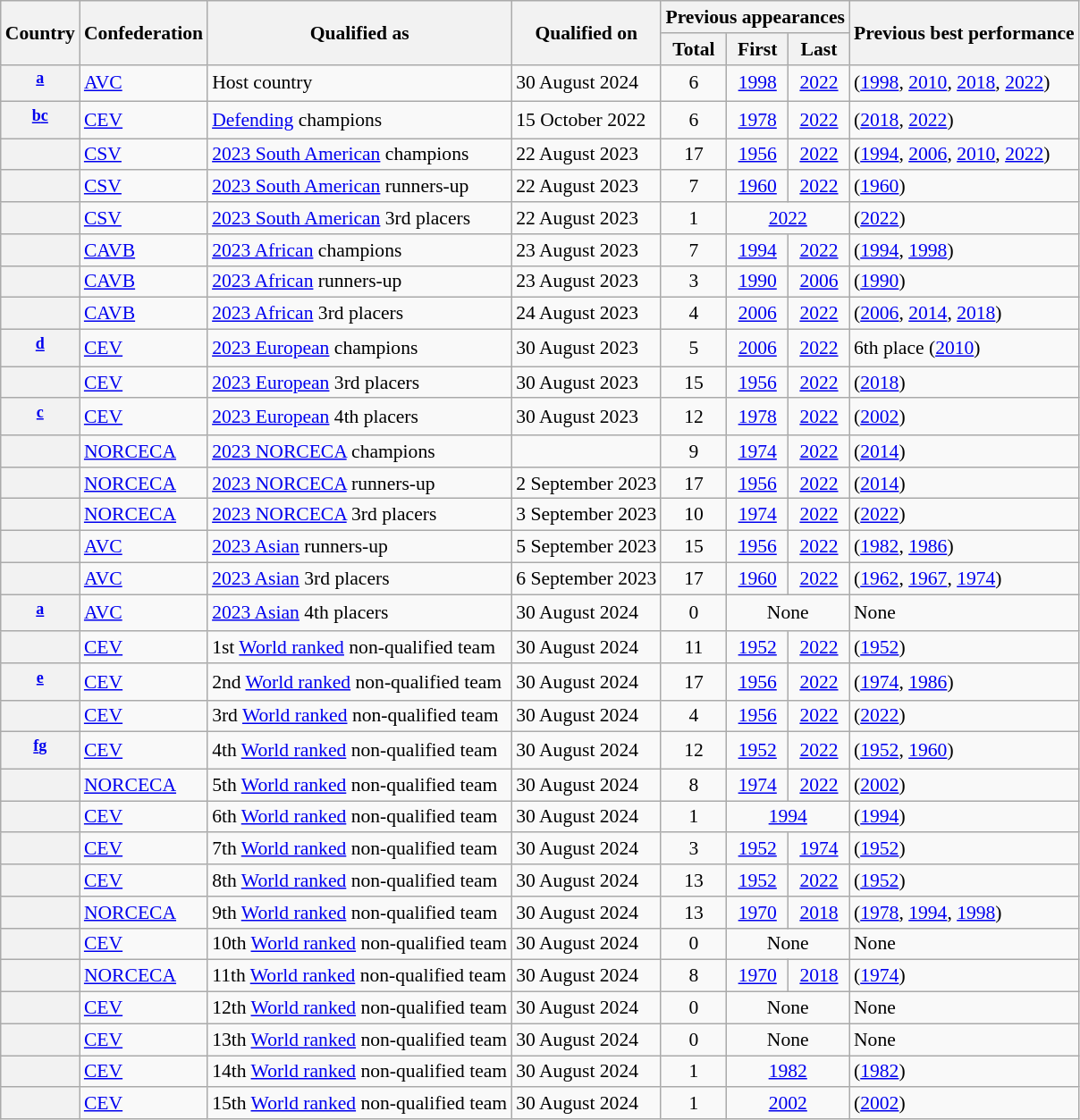<table class="wikitable sortable plainrowheaders sticky-header col3right col4center col5center col6center" style="font-size:90%; white-space:nowrap">
<tr>
<th rowspan=2>Country</th>
<th rowspan=2>Confederation</th>
<th rowspan=2>Qualified as</th>
<th rowspan=2>Qualified on</th>
<th colspan=3>Previous appearances</th>
<th rowspan=2>Previous best performance</th>
</tr>
<tr>
<th>Total</th>
<th>First</th>
<th>Last</th>
</tr>
<tr>
<th scope="row"><sup><strong><a href='#'>a</a></strong></sup></th>
<td> <a href='#'>AVC</a></td>
<td> Host country</td>
<td> 30 August 2024</td>
<td style="text-align:center">6</td>
<td style="text-align:center"><a href='#'>1998</a></td>
<td style="text-align:center"><a href='#'>2022</a></td>
<td> (<a href='#'>1998</a>, <a href='#'>2010</a>, <a href='#'>2018</a>, <a href='#'>2022</a>)</td>
</tr>
<tr>
<th scope="row"><sup><strong><a href='#'>b</a><a href='#'>c</a></strong></sup></th>
<td> <a href='#'>CEV</a></td>
<td> <a href='#'>Defending</a> champions</td>
<td> 15 October 2022</td>
<td style="text-align:center">6</td>
<td style="text-align:center"><a href='#'>1978</a></td>
<td style="text-align:center"><a href='#'>2022</a></td>
<td> (<a href='#'>2018</a>, <a href='#'>2022</a>)</td>
</tr>
<tr>
<th scope="row"></th>
<td> <a href='#'>CSV</a></td>
<td> <a href='#'>2023 South American</a> champions</td>
<td> 22 August 2023</td>
<td style="text-align:center">17</td>
<td style="text-align:center"><a href='#'>1956</a></td>
<td style="text-align:center"><a href='#'>2022</a></td>
<td> (<a href='#'>1994</a>, <a href='#'>2006</a>, <a href='#'>2010</a>, <a href='#'>2022</a>)</td>
</tr>
<tr>
<th scope="row"></th>
<td> <a href='#'>CSV</a></td>
<td> <a href='#'>2023 South American</a> runners-up</td>
<td> 22 August 2023</td>
<td style="text-align:center">7</td>
<td style="text-align:center"><a href='#'>1960</a></td>
<td style="text-align:center"><a href='#'>2022</a></td>
<td> (<a href='#'>1960</a>)</td>
</tr>
<tr>
<th scope="row"></th>
<td> <a href='#'>CSV</a></td>
<td> <a href='#'>2023 South American</a> 3rd placers</td>
<td> 22 August 2023</td>
<td style="text-align:center">1</td>
<td colspan=2 style="text-align:center"><a href='#'>2022</a></td>
<td> (<a href='#'>2022</a>)</td>
</tr>
<tr>
<th scope="row"></th>
<td> <a href='#'>CAVB</a></td>
<td> <a href='#'>2023 African</a> champions</td>
<td> 23 August 2023</td>
<td style="text-align:center">7</td>
<td style="text-align:center"><a href='#'>1994</a></td>
<td style="text-align:center"><a href='#'>2022</a></td>
<td> (<a href='#'>1994</a>, <a href='#'>1998</a>)</td>
</tr>
<tr>
<th scope="row"></th>
<td> <a href='#'>CAVB</a></td>
<td> <a href='#'>2023 African</a> runners-up</td>
<td> 23 August 2023</td>
<td style="text-align:center">3</td>
<td style="text-align:center"><a href='#'>1990</a></td>
<td style="text-align:center"><a href='#'>2006</a></td>
<td> (<a href='#'>1990</a>)</td>
</tr>
<tr>
<th scope="row"></th>
<td> <a href='#'>CAVB</a></td>
<td> <a href='#'>2023 African</a> 3rd placers</td>
<td> 24 August 2023</td>
<td style="text-align:center">4</td>
<td style="text-align:center"><a href='#'>2006</a></td>
<td style="text-align:center"><a href='#'>2022</a></td>
<td> (<a href='#'>2006</a>, <a href='#'>2014</a>, <a href='#'>2018</a>)</td>
</tr>
<tr>
<th scope="row"><sup><strong><a href='#'>d</a></strong></sup></th>
<td> <a href='#'>CEV</a></td>
<td> <a href='#'>2023 European</a> champions</td>
<td> 30 August 2023</td>
<td style="text-align:center">5</td>
<td style="text-align:center"><a href='#'>2006</a></td>
<td style="text-align:center"><a href='#'>2022</a></td>
<td>6th place (<a href='#'>2010</a>)</td>
</tr>
<tr>
<th scope="row"></th>
<td> <a href='#'>CEV</a></td>
<td> <a href='#'>2023 European</a> 3rd placers</td>
<td> 30 August 2023</td>
<td style="text-align:center">15</td>
<td style="text-align:center"><a href='#'>1956</a></td>
<td style="text-align:center"><a href='#'>2022</a></td>
<td> (<a href='#'>2018</a>)</td>
</tr>
<tr>
<th scope="row"><sup><strong><a href='#'>c</a></strong></sup></th>
<td> <a href='#'>CEV</a></td>
<td> <a href='#'>2023 European</a> 4th placers</td>
<td> 30 August 2023</td>
<td style="text-align:center">12</td>
<td style="text-align:center"><a href='#'>1978</a></td>
<td style="text-align:center"><a href='#'>2022</a></td>
<td> (<a href='#'>2002</a>)</td>
</tr>
<tr>
<th scope="row"></th>
<td> <a href='#'>NORCECA</a></td>
<td> <a href='#'>2023 NORCECA</a> champions</td>
<td> </td>
<td style="text-align:center">9</td>
<td style="text-align:center"><a href='#'>1974</a></td>
<td style="text-align:center"><a href='#'>2022</a></td>
<td> (<a href='#'>2014</a>)</td>
</tr>
<tr>
<th scope="row"></th>
<td> <a href='#'>NORCECA</a></td>
<td> <a href='#'>2023 NORCECA</a> runners-up</td>
<td> 2 September 2023</td>
<td style="text-align:center">17</td>
<td style="text-align:center"><a href='#'>1956</a></td>
<td style="text-align:center"><a href='#'>2022</a></td>
<td> (<a href='#'>2014</a>)</td>
</tr>
<tr>
<th scope="row"></th>
<td> <a href='#'>NORCECA</a></td>
<td> <a href='#'>2023 NORCECA</a> 3rd placers</td>
<td> 3 September 2023</td>
<td style="text-align:center">10</td>
<td style="text-align:center"><a href='#'>1974</a></td>
<td style="text-align:center"><a href='#'>2022</a></td>
<td> (<a href='#'>2022</a>)</td>
</tr>
<tr>
<th scope="row"></th>
<td> <a href='#'>AVC</a></td>
<td> <a href='#'>2023 Asian</a> runners-up</td>
<td> 5 September 2023</td>
<td style="text-align:center">15</td>
<td style="text-align:center"><a href='#'>1956</a></td>
<td style="text-align:center"><a href='#'>2022</a></td>
<td> (<a href='#'>1982</a>, <a href='#'>1986</a>)</td>
</tr>
<tr>
<th scope="row"></th>
<td> <a href='#'>AVC</a></td>
<td> <a href='#'>2023 Asian</a> 3rd placers</td>
<td> 6 September 2023</td>
<td style="text-align:center">17</td>
<td style="text-align:center"><a href='#'>1960</a></td>
<td style="text-align:center"><a href='#'>2022</a></td>
<td> (<a href='#'>1962</a>, <a href='#'>1967</a>, <a href='#'>1974</a>)</td>
</tr>
<tr>
<th scope="row"><sup><strong><a href='#'>a</a></strong></sup></th>
<td> <a href='#'>AVC</a></td>
<td> <a href='#'>2023 Asian</a> 4th placers</td>
<td> 30 August 2024</td>
<td style="text-align:center">0</td>
<td colspan=2 style="text-align:center">None</td>
<td>None</td>
</tr>
<tr>
<th scope="row"></th>
<td> <a href='#'>CEV</a></td>
<td> 1st <a href='#'>World ranked</a> non-qualified team</td>
<td> 30 August 2024</td>
<td style="text-align:center">11</td>
<td style="text-align:center"><a href='#'>1952</a></td>
<td style="text-align:center"><a href='#'>2022</a></td>
<td> (<a href='#'>1952</a>)</td>
</tr>
<tr>
<th scope="row"><sup><strong><a href='#'>e</a></strong></sup></th>
<td> <a href='#'>CEV</a></td>
<td> 2nd <a href='#'>World ranked</a> non-qualified team</td>
<td> 30 August 2024</td>
<td style="text-align:center">17</td>
<td style="text-align:center"><a href='#'>1956</a></td>
<td style="text-align:center"><a href='#'>2022</a></td>
<td> (<a href='#'>1974</a>, <a href='#'>1986</a>)</td>
</tr>
<tr>
<th scope="row"></th>
<td> <a href='#'>CEV</a></td>
<td> 3rd <a href='#'>World ranked</a> non-qualified team</td>
<td> 30 August 2024</td>
<td style="text-align:center">4</td>
<td style="text-align:center"><a href='#'>1956</a></td>
<td style="text-align:center"><a href='#'>2022</a></td>
<td> (<a href='#'>2022</a>)</td>
</tr>
<tr>
<th scope="row"><sup><strong><a href='#'>f</a><a href='#'>g</a></strong></sup></th>
<td> <a href='#'>CEV</a></td>
<td> 4th <a href='#'>World ranked</a> non-qualified team</td>
<td> 30 August 2024</td>
<td style="text-align:center">12</td>
<td style="text-align:center"><a href='#'>1952</a></td>
<td style="text-align:center"><a href='#'>2022</a></td>
<td> (<a href='#'>1952</a>, <a href='#'>1960</a>)</td>
</tr>
<tr>
<th scope="row"></th>
<td> <a href='#'>NORCECA</a></td>
<td> 5th <a href='#'>World ranked</a> non-qualified team</td>
<td> 30 August 2024</td>
<td style="text-align:center">8</td>
<td style="text-align:center"><a href='#'>1974</a></td>
<td style="text-align:center"><a href='#'>2022</a></td>
<td> (<a href='#'>2002</a>)</td>
</tr>
<tr>
<th scope="row"></th>
<td> <a href='#'>CEV</a></td>
<td> 6th <a href='#'>World ranked</a> non-qualified team</td>
<td> 30 August 2024</td>
<td style="text-align:center">1</td>
<td colspan=2 style="text-align:center"><a href='#'>1994</a></td>
<td> (<a href='#'>1994</a>)</td>
</tr>
<tr>
<th scope="row"></th>
<td> <a href='#'>CEV</a></td>
<td> 7th <a href='#'>World ranked</a> non-qualified team</td>
<td> 30 August 2024</td>
<td style="text-align:center">3</td>
<td style="text-align:center"><a href='#'>1952</a></td>
<td style="text-align:center"><a href='#'>1974</a></td>
<td> (<a href='#'>1952</a>)</td>
</tr>
<tr>
<th scope="row"></th>
<td> <a href='#'>CEV</a></td>
<td> 8th <a href='#'>World ranked</a> non-qualified team</td>
<td> 30 August 2024</td>
<td style="text-align:center">13</td>
<td style="text-align:center"><a href='#'>1952</a></td>
<td style="text-align:center"><a href='#'>2022</a></td>
<td> (<a href='#'>1952</a>)</td>
</tr>
<tr>
<th scope="row"></th>
<td> <a href='#'>NORCECA</a></td>
<td> 9th <a href='#'>World ranked</a> non-qualified team</td>
<td> 30 August 2024</td>
<td style="text-align:center">13</td>
<td style="text-align:center"><a href='#'>1970</a></td>
<td style="text-align:center"><a href='#'>2018</a></td>
<td> (<a href='#'>1978</a>, <a href='#'>1994</a>, <a href='#'>1998</a>)</td>
</tr>
<tr>
<th scope="row"></th>
<td> <a href='#'>CEV</a></td>
<td> 10th <a href='#'>World ranked</a> non-qualified team</td>
<td> 30 August 2024</td>
<td style="text-align:center">0</td>
<td colspan=2 style="text-align:center">None</td>
<td>None</td>
</tr>
<tr>
<th scope="row"></th>
<td> <a href='#'>NORCECA</a></td>
<td> 11th <a href='#'>World ranked</a> non-qualified team</td>
<td> 30 August 2024</td>
<td style="text-align:center">8</td>
<td style="text-align:center"><a href='#'>1970</a></td>
<td style="text-align:center"><a href='#'>2018</a></td>
<td> (<a href='#'>1974</a>)</td>
</tr>
<tr>
<th scope="row"></th>
<td> <a href='#'>CEV</a></td>
<td> 12th <a href='#'>World ranked</a> non-qualified team</td>
<td> 30 August 2024</td>
<td style="text-align:center">0</td>
<td colspan=2 style="text-align:center">None</td>
<td>None</td>
</tr>
<tr>
<th scope="row"></th>
<td> <a href='#'>CEV</a></td>
<td> 13th <a href='#'>World ranked</a> non-qualified team</td>
<td> 30 August 2024</td>
<td style="text-align:center">0</td>
<td colspan=2 style="text-align:center">None</td>
<td>None</td>
</tr>
<tr>
<th scope="row"></th>
<td> <a href='#'>CEV</a></td>
<td> 14th <a href='#'>World ranked</a> non-qualified team</td>
<td> 30 August 2024</td>
<td style="text-align:center">1</td>
<td colspan=2 style="text-align:center"><a href='#'>1982</a></td>
<td> (<a href='#'>1982</a>)</td>
</tr>
<tr>
<th scope="row"></th>
<td> <a href='#'>CEV</a></td>
<td> 15th <a href='#'>World ranked</a> non-qualified team</td>
<td> 30 August 2024</td>
<td style="text-align:center">1</td>
<td colspan=2 style="text-align:center"><a href='#'>2002</a></td>
<td> (<a href='#'>2002</a>)</td>
</tr>
</table>
